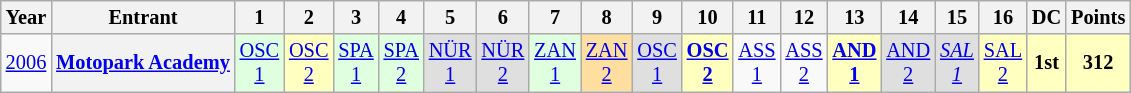<table class="wikitable" style="text-align:center; font-size:85%">
<tr>
<th>Year</th>
<th>Entrant</th>
<th>1</th>
<th>2</th>
<th>3</th>
<th>4</th>
<th>5</th>
<th>6</th>
<th>7</th>
<th>8</th>
<th>9</th>
<th>10</th>
<th>11</th>
<th>12</th>
<th>13</th>
<th>14</th>
<th>15</th>
<th>16</th>
<th>DC</th>
<th>Points</th>
</tr>
<tr>
<td><a href='#'>2006</a></td>
<th nowrap><a href='#'>Motopark Academy</a></th>
<td style="background:#dfffdf;"><a href='#'>OSC<br>1</a><br></td>
<td style="background:#ffffbf;"><a href='#'>OSC<br>2</a><br></td>
<td style="background:#dfffdf;"><a href='#'>SPA<br>1</a><br></td>
<td style="background:#dfffdf;"><a href='#'>SPA<br>2</a><br></td>
<td style="background:#dfdfdf;"><a href='#'>NÜR<br>1</a><br></td>
<td style="background:#dfdfdf;"><a href='#'>NÜR<br>2</a><br></td>
<td style="background:#dfffdf;"><a href='#'>ZAN<br>1</a><br></td>
<td style="background:#ffdf9f;"><a href='#'>ZAN<br>2</a><br></td>
<td style="background:#dfdfdf;"><a href='#'>OSC<br>1</a><br></td>
<td style="background:#ffffbf;"><strong><a href='#'>OSC<br>2</a></strong><br></td>
<td><a href='#'>ASS<br>1</a></td>
<td><a href='#'>ASS<br>2</a></td>
<td style="background:#ffffbf;"><strong><a href='#'>AND<br>1</a></strong><br></td>
<td style="background:#dfdfdf;"><a href='#'>AND<br>2</a><br></td>
<td style="background:#dfdfdf;"><em><a href='#'>SAL<br>1</a></em><br></td>
<td style="background:#ffffbf;"><a href='#'>SAL<br>2</a><br></td>
<th style="background:#ffffbf;">1st</th>
<th style="background:#ffffbf;">312</th>
</tr>
</table>
